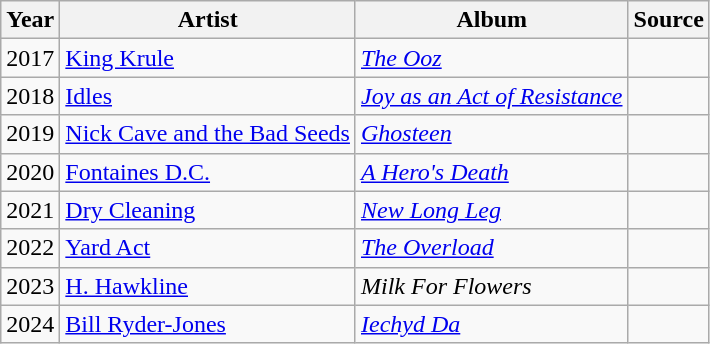<table class="wikitable">
<tr>
<th>Year</th>
<th>Artist</th>
<th>Album</th>
<th>Source</th>
</tr>
<tr>
<td>2017</td>
<td><a href='#'>King Krule</a></td>
<td><em><a href='#'>The Ooz</a></em></td>
<td></td>
</tr>
<tr>
<td>2018</td>
<td><a href='#'>Idles</a></td>
<td><em><a href='#'>Joy as an Act of Resistance</a></em></td>
<td></td>
</tr>
<tr>
<td>2019</td>
<td><a href='#'>Nick Cave and the Bad Seeds</a></td>
<td><em><a href='#'>Ghosteen</a></em></td>
<td></td>
</tr>
<tr>
<td>2020</td>
<td><a href='#'>Fontaines D.C.</a></td>
<td><em><a href='#'>A Hero's Death</a></em></td>
<td></td>
</tr>
<tr>
<td>2021</td>
<td><a href='#'>Dry Cleaning</a></td>
<td><em><a href='#'>New Long Leg</a></em></td>
<td></td>
</tr>
<tr>
<td>2022</td>
<td><a href='#'>Yard Act</a></td>
<td><em><a href='#'>The Overload</a></em></td>
<td></td>
</tr>
<tr>
<td>2023</td>
<td><a href='#'>H. Hawkline</a></td>
<td><em>Milk For Flowers</em></td>
<td></td>
</tr>
<tr>
<td>2024</td>
<td><a href='#'>Bill Ryder-Jones</a></td>
<td><em><a href='#'>Iechyd Da</a></em></td>
<td></td>
</tr>
</table>
